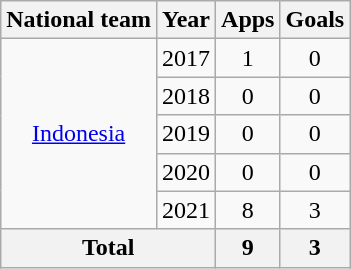<table class="wikitable" style="text-align:center">
<tr>
<th>National team</th>
<th>Year</th>
<th>Apps</th>
<th>Goals</th>
</tr>
<tr>
<td rowspan=5><a href='#'>Indonesia</a></td>
<td>2017</td>
<td>1</td>
<td>0</td>
</tr>
<tr>
<td>2018</td>
<td>0</td>
<td>0</td>
</tr>
<tr>
<td>2019</td>
<td>0</td>
<td>0</td>
</tr>
<tr>
<td>2020</td>
<td>0</td>
<td>0</td>
</tr>
<tr>
<td>2021</td>
<td>8</td>
<td>3</td>
</tr>
<tr>
<th colspan=2>Total</th>
<th>9</th>
<th>3</th>
</tr>
</table>
